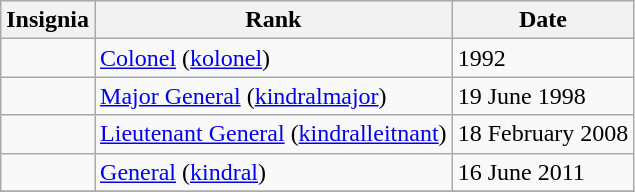<table class="wikitable">
<tr>
<th>Insignia</th>
<th>Rank</th>
<th>Date</th>
</tr>
<tr>
<td></td>
<td><a href='#'>Colonel</a> (<a href='#'>kolonel</a>)</td>
<td>1992</td>
</tr>
<tr>
<td></td>
<td><a href='#'>Major General</a> (<a href='#'>kindralmajor</a>)</td>
<td>19 June 1998</td>
</tr>
<tr>
<td></td>
<td><a href='#'>Lieutenant General</a> (<a href='#'>kindralleitnant</a>)</td>
<td>18 February 2008</td>
</tr>
<tr>
<td></td>
<td><a href='#'>General</a> (<a href='#'>kindral</a>) </td>
<td>16 June 2011</td>
</tr>
<tr>
</tr>
</table>
